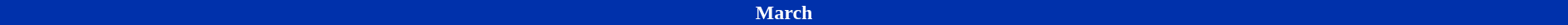<table class="toccolours collapsible collapsed" style="width:100%;">
<tr>
<th colspan="11" style="background:#0031ab; color:#fff;">March</th>
</tr>
<tr>
<td></td>
</tr>
</table>
